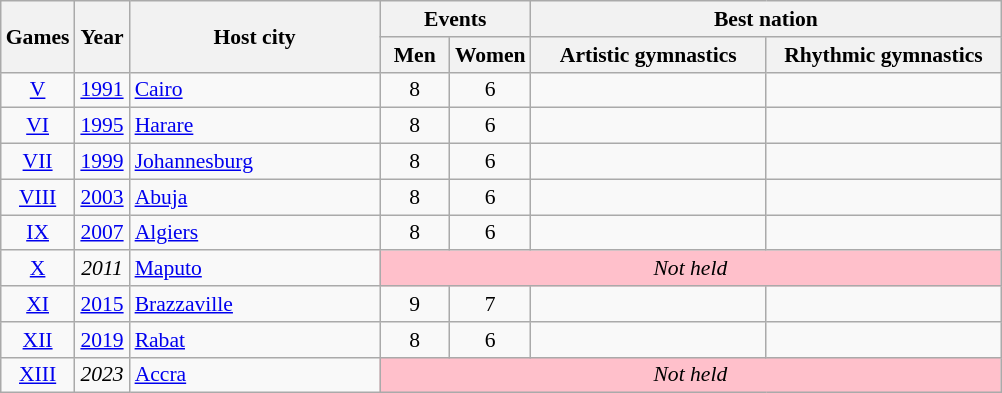<table class=wikitable style="text-align:center; font-size:90%">
<tr>
<th width=40 rowspan=2>Games</th>
<th width=30 rowspan=2>Year</th>
<th width=160 rowspan=2>Host city</th>
<th colspan=2>Events</th>
<th colspan=2>Best nation</th>
</tr>
<tr>
<th width=40>Men</th>
<th width=40>Women</th>
<th width=150>Artistic gymnastics</th>
<th width=150>Rhythmic gymnastics</th>
</tr>
<tr>
<td><a href='#'>V</a></td>
<td><a href='#'>1991</a></td>
<td align=left> <a href='#'>Cairo</a></td>
<td>8</td>
<td>6</td>
<td align=left></td>
<td></td>
</tr>
<tr>
<td><a href='#'>VI</a></td>
<td><a href='#'>1995</a></td>
<td align=left> <a href='#'>Harare</a></td>
<td>8</td>
<td>6</td>
<td align=left></td>
<td align=left></td>
</tr>
<tr>
<td><a href='#'>VII</a></td>
<td><a href='#'>1999</a></td>
<td align=left> <a href='#'>Johannesburg</a></td>
<td>8</td>
<td>6</td>
<td align=left></td>
<td align=left></td>
</tr>
<tr>
<td><a href='#'>VIII</a></td>
<td><a href='#'>2003</a></td>
<td align=left> <a href='#'>Abuja</a></td>
<td>8</td>
<td>6</td>
<td align=left></td>
<td></td>
</tr>
<tr>
<td><a href='#'>IX</a></td>
<td><a href='#'>2007</a></td>
<td align=left> <a href='#'>Algiers</a></td>
<td>8</td>
<td>6</td>
<td align=left></td>
<td></td>
</tr>
<tr>
<td><a href='#'>X</a></td>
<td><em>2011</em></td>
<td align=left> <a href='#'>Maputo</a></td>
<td align=center bgcolor=pink colspan=4><em>Not held</em></td>
</tr>
<tr>
<td><a href='#'>XI</a></td>
<td><a href='#'>2015</a></td>
<td align=left> <a href='#'>Brazzaville</a></td>
<td>9</td>
<td>7</td>
<td align=left></td>
<td></td>
</tr>
<tr>
<td><a href='#'>XII</a></td>
<td><a href='#'>2019</a></td>
<td align=left> <a href='#'>Rabat</a></td>
<td>8</td>
<td>6</td>
<td align=left></td>
<td></td>
</tr>
<tr>
<td><a href='#'>XIII</a></td>
<td><em>2023</em></td>
<td align=left> <a href='#'>Accra</a></td>
<td align=center bgcolor=pink colspan=4><em>Not held</em></td>
</tr>
</table>
